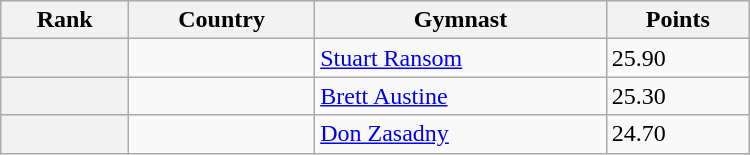<table class="wikitable" width=500>
<tr bgcolor="#efefef">
<th>Rank</th>
<th>Country</th>
<th>Gymnast</th>
<th>Points</th>
</tr>
<tr>
<th></th>
<td></td>
<td><a href='#'>Stuart Ransom</a></td>
<td>25.90</td>
</tr>
<tr>
<th></th>
<td></td>
<td><a href='#'>Brett Austine</a></td>
<td>25.30</td>
</tr>
<tr>
<th></th>
<td></td>
<td><a href='#'>Don Zasadny</a></td>
<td>24.70</td>
</tr>
</table>
